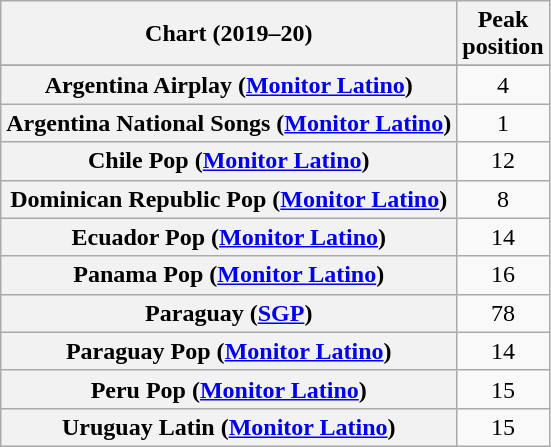<table class="wikitable sortable plainrowheaders" style="text-align:center">
<tr>
<th scope="col">Chart (2019–20)</th>
<th scope="col">Peak<br> position</th>
</tr>
<tr>
</tr>
<tr>
<th scope="row">Argentina Airplay (<a href='#'>Monitor Latino</a>)</th>
<td>4</td>
</tr>
<tr>
<th scope="row">Argentina National Songs (<a href='#'>Monitor Latino</a>)</th>
<td>1</td>
</tr>
<tr>
<th scope="row">Chile Pop (<a href='#'>Monitor Latino</a>)</th>
<td>12</td>
</tr>
<tr>
<th scope="row">Dominican Republic Pop (<a href='#'>Monitor Latino</a>)</th>
<td>8</td>
</tr>
<tr>
<th scope="row">Ecuador Pop (<a href='#'>Monitor Latino</a>)</th>
<td>14</td>
</tr>
<tr>
<th scope="row">Panama Pop (<a href='#'>Monitor Latino</a>)</th>
<td>16</td>
</tr>
<tr>
<th scope="row">Paraguay (<a href='#'>SGP</a>)</th>
<td>78</td>
</tr>
<tr>
<th scope="row">Paraguay Pop (<a href='#'>Monitor Latino</a>)</th>
<td>14</td>
</tr>
<tr>
<th scope="row">Peru Pop (<a href='#'>Monitor Latino</a>)</th>
<td>15</td>
</tr>
<tr>
<th scope="row">Uruguay Latin (<a href='#'>Monitor Latino</a>)</th>
<td>15</td>
</tr>
</table>
